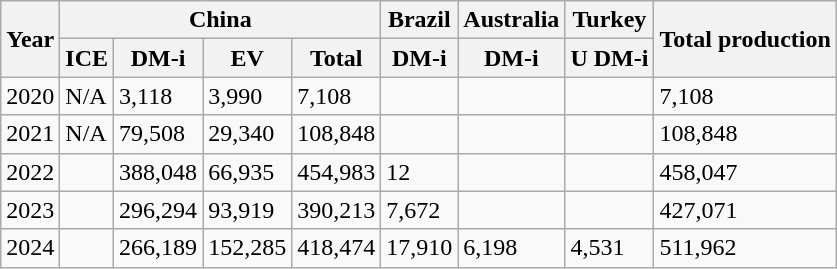<table class="wikitable">
<tr>
<th rowspan="2">Year</th>
<th colspan="4">China</th>
<th>Brazil</th>
<th>Australia</th>
<th>Turkey</th>
<th rowspan="2">Total production</th>
</tr>
<tr>
<th>ICE</th>
<th>DM-i</th>
<th>EV</th>
<th>Total</th>
<th>DM-i</th>
<th>DM-i</th>
<th>U DM-i</th>
</tr>
<tr>
<td>2020</td>
<td>N/A</td>
<td>3,118</td>
<td>3,990</td>
<td>7,108</td>
<td></td>
<td></td>
<td></td>
<td>7,108</td>
</tr>
<tr>
<td>2021</td>
<td>N/A</td>
<td>79,508</td>
<td>29,340</td>
<td>108,848</td>
<td></td>
<td></td>
<td></td>
<td>108,848</td>
</tr>
<tr>
<td>2022</td>
<td></td>
<td>388,048</td>
<td>66,935</td>
<td>454,983</td>
<td>12</td>
<td></td>
<td></td>
<td>458,047</td>
</tr>
<tr>
<td>2023</td>
<td></td>
<td>296,294</td>
<td>93,919</td>
<td>390,213</td>
<td>7,672</td>
<td></td>
<td></td>
<td>427,071</td>
</tr>
<tr>
<td>2024</td>
<td></td>
<td>266,189</td>
<td>152,285</td>
<td>418,474</td>
<td>17,910</td>
<td>6,198</td>
<td>4,531</td>
<td>511,962</td>
</tr>
</table>
